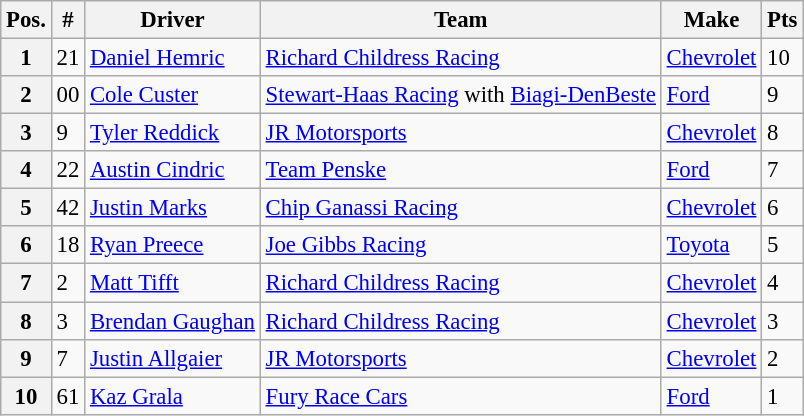<table class="wikitable" style="font-size:95%">
<tr>
<th>Pos.</th>
<th>#</th>
<th>Driver</th>
<th>Team</th>
<th>Make</th>
<th>Pts</th>
</tr>
<tr>
<th>1</th>
<td>21</td>
<td><a href='#'>Daniel Hemric</a></td>
<td><a href='#'>Richard Childress Racing</a></td>
<td><a href='#'>Chevrolet</a></td>
<td>10</td>
</tr>
<tr>
<th>2</th>
<td>00</td>
<td><a href='#'>Cole Custer</a></td>
<td><a href='#'>Stewart-Haas Racing</a> with <a href='#'>Biagi-DenBeste</a></td>
<td><a href='#'>Ford</a></td>
<td>9</td>
</tr>
<tr>
<th>3</th>
<td>9</td>
<td><a href='#'>Tyler Reddick</a></td>
<td><a href='#'>JR Motorsports</a></td>
<td><a href='#'>Chevrolet</a></td>
<td>8</td>
</tr>
<tr>
<th>4</th>
<td>22</td>
<td><a href='#'>Austin Cindric</a></td>
<td><a href='#'>Team Penske</a></td>
<td><a href='#'>Ford</a></td>
<td>7</td>
</tr>
<tr>
<th>5</th>
<td>42</td>
<td><a href='#'>Justin Marks</a></td>
<td><a href='#'>Chip Ganassi Racing</a></td>
<td><a href='#'>Chevrolet</a></td>
<td>6</td>
</tr>
<tr>
<th>6</th>
<td>18</td>
<td><a href='#'>Ryan Preece</a></td>
<td><a href='#'>Joe Gibbs Racing</a></td>
<td><a href='#'>Toyota</a></td>
<td>5</td>
</tr>
<tr>
<th>7</th>
<td>2</td>
<td><a href='#'>Matt Tifft</a></td>
<td><a href='#'>Richard Childress Racing</a></td>
<td><a href='#'>Chevrolet</a></td>
<td>4</td>
</tr>
<tr>
<th>8</th>
<td>3</td>
<td><a href='#'>Brendan Gaughan</a></td>
<td><a href='#'>Richard Childress Racing</a></td>
<td><a href='#'>Chevrolet</a></td>
<td>3</td>
</tr>
<tr>
<th>9</th>
<td>7</td>
<td><a href='#'>Justin Allgaier</a></td>
<td><a href='#'>JR Motorsports</a></td>
<td><a href='#'>Chevrolet</a></td>
<td>2</td>
</tr>
<tr>
<th>10</th>
<td>61</td>
<td><a href='#'>Kaz Grala</a></td>
<td><a href='#'>Fury Race Cars</a></td>
<td><a href='#'>Ford</a></td>
<td>1</td>
</tr>
</table>
